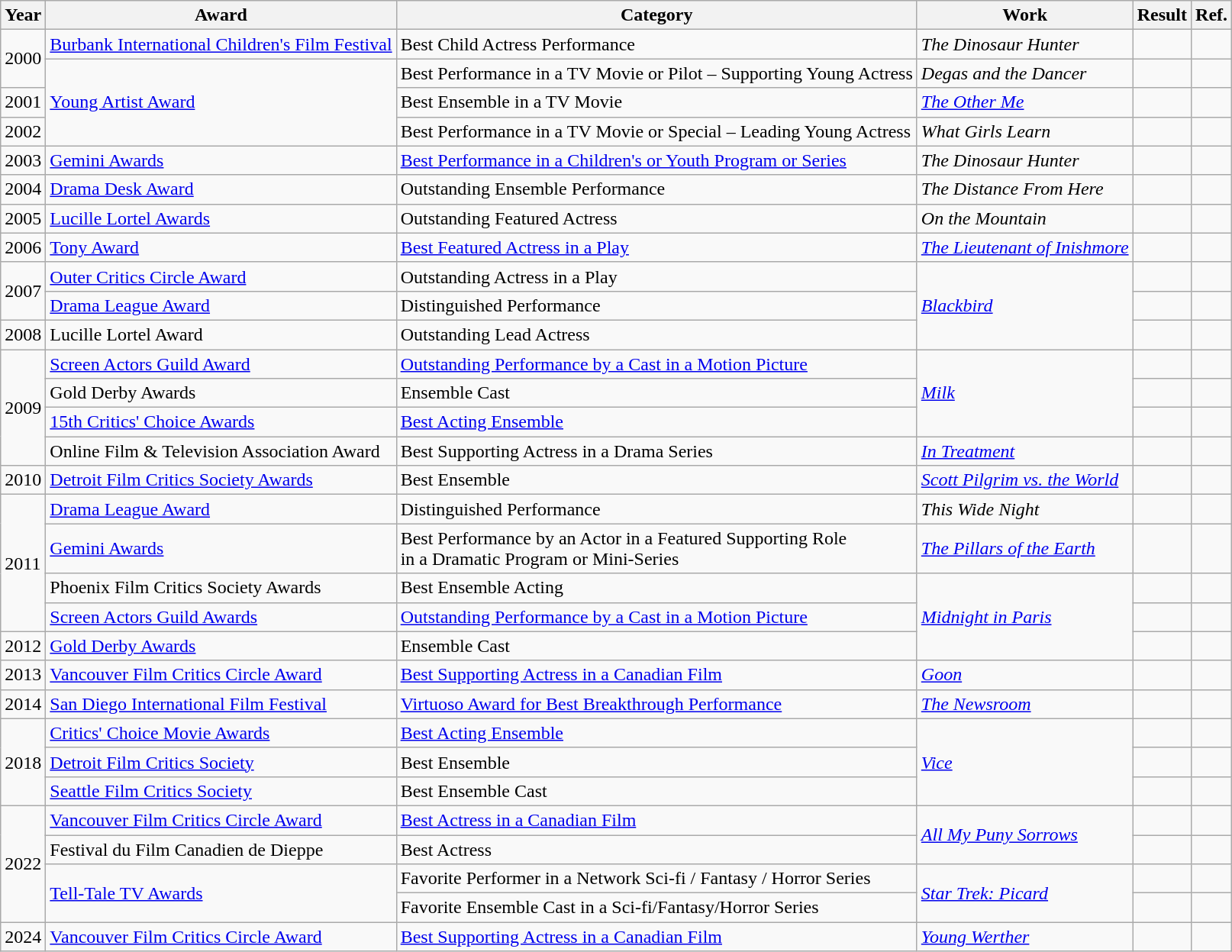<table class="wikitable">
<tr style="text-align:center;">
<th>Year</th>
<th>Award</th>
<th>Category</th>
<th>Work</th>
<th>Result</th>
<th class=unsortable>Ref.</th>
</tr>
<tr>
<td rowspan="2">2000</td>
<td><a href='#'>Burbank International Children's Film Festival</a></td>
<td>Best Child Actress Performance</td>
<td><em>The Dinosaur Hunter</em></td>
<td></td>
<td style="text-align:center;"></td>
</tr>
<tr>
<td rowspan="3"><a href='#'>Young Artist Award</a></td>
<td>Best Performance in a TV Movie or Pilot – Supporting Young Actress</td>
<td><em>Degas and the Dancer</em></td>
<td></td>
<td></td>
</tr>
<tr>
<td>2001</td>
<td>Best Ensemble in a TV Movie</td>
<td><em><a href='#'>The Other Me</a></em></td>
<td></td>
<td></td>
</tr>
<tr>
<td>2002</td>
<td>Best Performance in a TV Movie or Special – Leading Young Actress</td>
<td><em>What Girls Learn</em></td>
<td></td>
<td></td>
</tr>
<tr>
<td>2003</td>
<td><a href='#'>Gemini Awards</a></td>
<td><a href='#'>Best Performance in a Children's or Youth Program or Series</a></td>
<td><em>The Dinosaur Hunter</em></td>
<td></td>
<td style="text-align:center;"></td>
</tr>
<tr>
<td>2004</td>
<td><a href='#'>Drama Desk Award</a></td>
<td>Outstanding Ensemble Performance</td>
<td><em>The Distance From Here</em></td>
<td></td>
<td style="text-align:center;"></td>
</tr>
<tr>
<td>2005</td>
<td><a href='#'>Lucille Lortel Awards</a></td>
<td>Outstanding Featured Actress</td>
<td><em>On the Mountain</em></td>
<td></td>
<td style="text-align:center;"></td>
</tr>
<tr>
<td>2006</td>
<td><a href='#'>Tony Award</a></td>
<td><a href='#'>Best Featured Actress in a Play</a></td>
<td><em><a href='#'>The Lieutenant of Inishmore</a></em></td>
<td></td>
<td style="text-align:center;"></td>
</tr>
<tr>
<td rowspan="2">2007</td>
<td><a href='#'>Outer Critics Circle Award</a></td>
<td>Outstanding Actress in a Play</td>
<td rowspan="3"><em><a href='#'>Blackbird</a></em></td>
<td></td>
<td style="text-align:center;"></td>
</tr>
<tr>
<td><a href='#'>Drama League Award</a></td>
<td>Distinguished Performance</td>
<td></td>
<td style="text-align:center;"></td>
</tr>
<tr>
<td>2008</td>
<td>Lucille Lortel Award</td>
<td>Outstanding Lead Actress</td>
<td></td>
<td style="text-align:center;"></td>
</tr>
<tr>
<td rowspan="4">2009</td>
<td><a href='#'>Screen Actors Guild Award</a></td>
<td><a href='#'>Outstanding Performance by a Cast in a Motion Picture</a></td>
<td rowspan="3"><em><a href='#'>Milk</a></em></td>
<td></td>
<td style="text-align:center;"></td>
</tr>
<tr>
<td>Gold Derby Awards</td>
<td>Ensemble Cast</td>
<td></td>
<td></td>
</tr>
<tr>
<td><a href='#'>15th Critics' Choice Awards</a></td>
<td><a href='#'>Best Acting Ensemble</a></td>
<td></td>
<td></td>
</tr>
<tr>
<td>Online Film & Television Association Award</td>
<td>Best Supporting Actress in a Drama Series</td>
<td><em><a href='#'>In Treatment</a></em></td>
<td></td>
<td></td>
</tr>
<tr>
<td>2010</td>
<td><a href='#'>Detroit Film Critics Society Awards</a></td>
<td>Best Ensemble</td>
<td><em><a href='#'>Scott Pilgrim vs. the World</a></em></td>
<td></td>
<td style="text-align:center;"></td>
</tr>
<tr>
<td rowspan="4">2011</td>
<td><a href='#'>Drama League Award</a></td>
<td>Distinguished Performance</td>
<td><em>This Wide Night</em></td>
<td></td>
<td></td>
</tr>
<tr>
<td><a href='#'>Gemini Awards</a></td>
<td>Best Performance by an Actor in a Featured Supporting Role <br>in a Dramatic Program or Mini-Series</td>
<td><em><a href='#'>The Pillars of the Earth</a></em></td>
<td></td>
<td style="text-align:center;"></td>
</tr>
<tr>
<td>Phoenix Film Critics Society Awards</td>
<td>Best Ensemble Acting</td>
<td rowspan="3"><em><a href='#'>Midnight in Paris</a></em></td>
<td></td>
<td></td>
</tr>
<tr>
<td><a href='#'>Screen Actors Guild Awards</a></td>
<td><a href='#'>Outstanding Performance by a Cast in a Motion Picture</a></td>
<td></td>
<td></td>
</tr>
<tr>
<td>2012</td>
<td><a href='#'>Gold Derby Awards</a></td>
<td>Ensemble Cast</td>
<td></td>
<td></td>
</tr>
<tr>
<td>2013</td>
<td><a href='#'>Vancouver Film Critics Circle Award</a></td>
<td><a href='#'>Best Supporting Actress in a Canadian Film</a></td>
<td><em><a href='#'>Goon</a></em></td>
<td></td>
<td></td>
</tr>
<tr>
<td>2014</td>
<td><a href='#'>San Diego International Film Festival</a></td>
<td><a href='#'>Virtuoso Award for Best Breakthrough Performance</a></td>
<td><em><a href='#'>The Newsroom</a></em></td>
<td></td>
<td></td>
</tr>
<tr>
<td rowspan="3">2018</td>
<td><a href='#'>Critics' Choice Movie Awards</a></td>
<td><a href='#'>Best Acting Ensemble</a></td>
<td rowspan="3"><em><a href='#'>Vice</a></em></td>
<td></td>
<td></td>
</tr>
<tr>
<td><a href='#'>Detroit Film Critics Society</a></td>
<td>Best Ensemble</td>
<td></td>
<td style="text-align:center;"></td>
</tr>
<tr>
<td><a href='#'>Seattle Film Critics Society</a></td>
<td>Best Ensemble Cast</td>
<td></td>
<td style="text-align:center;"></td>
</tr>
<tr>
<td rowspan="4">2022</td>
<td><a href='#'>Vancouver Film Critics Circle Award</a></td>
<td><a href='#'>Best Actress in a Canadian Film</a></td>
<td rowspan="2"><em><a href='#'>All My Puny Sorrows</a></em></td>
<td></td>
<td style="text-align:center;"></td>
</tr>
<tr>
<td>Festival du Film Canadien de Dieppe</td>
<td>Best Actress</td>
<td></td>
<td style="text-align:center;"></td>
</tr>
<tr>
<td rowspan="2"><a href='#'>Tell-Tale TV Awards</a></td>
<td>Favorite Performer in a Network Sci-fi / Fantasy / Horror Series</td>
<td rowspan="2"><em><a href='#'>Star Trek: Picard</a></em></td>
<td></td>
<td style="text-align:center;"></td>
</tr>
<tr>
<td>Favorite Ensemble Cast in a Sci-fi/Fantasy/Horror Series</td>
<td></td>
<td></td>
</tr>
<tr>
<td>2024</td>
<td><a href='#'>Vancouver Film Critics Circle Award</a></td>
<td><a href='#'>Best Supporting Actress in a Canadian Film</a></td>
<td><em><a href='#'>Young Werther</a></em></td>
<td></td>
<td style="text-align:center;"></td>
</tr>
</table>
